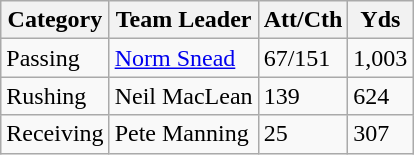<table class="wikitable">
<tr>
<th>Category</th>
<th>Team Leader</th>
<th>Att/Cth</th>
<th>Yds</th>
</tr>
<tr style="background: ##ddffdd;">
<td>Passing</td>
<td><a href='#'>Norm Snead</a></td>
<td>67/151</td>
<td>1,003</td>
</tr>
<tr style="background: ##ffdddd;">
<td>Rushing</td>
<td>Neil MacLean</td>
<td>139</td>
<td>624</td>
</tr>
<tr style="background: ##ddffdd;">
<td>Receiving</td>
<td>Pete Manning</td>
<td>25</td>
<td>307</td>
</tr>
</table>
